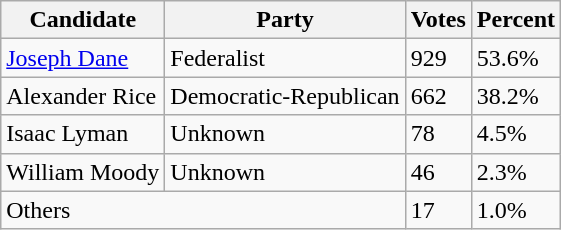<table class=wikitable>
<tr>
<th>Candidate</th>
<th>Party</th>
<th>Votes</th>
<th>Percent</th>
</tr>
<tr>
<td><a href='#'>Joseph Dane</a></td>
<td>Federalist</td>
<td>929</td>
<td>53.6%</td>
</tr>
<tr>
<td>Alexander Rice</td>
<td>Democratic-Republican</td>
<td>662</td>
<td>38.2%</td>
</tr>
<tr>
<td>Isaac Lyman</td>
<td>Unknown</td>
<td>78</td>
<td>4.5%</td>
</tr>
<tr>
<td>William Moody</td>
<td>Unknown</td>
<td>46</td>
<td>2.3%</td>
</tr>
<tr>
<td colspan=2>Others</td>
<td>17</td>
<td>1.0%</td>
</tr>
</table>
